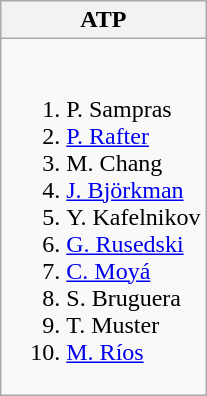<table class="wikitable">
<tr>
<th>ATP</th>
</tr>
<tr style="vertical-align: top;">
<td style="white-space: nowrap;"><br><ol><li> P. Sampras</li><li> <a href='#'>P. Rafter</a></li><li> M. Chang</li><li> <a href='#'>J. Björkman</a></li><li> Y. Kafelnikov</li><li> <a href='#'>G. Rusedski</a></li><li> <a href='#'>C. Moyá</a></li><li> S. Bruguera</li><li> T. Muster</li><li> <a href='#'>M. Ríos</a></li></ol></td>
</tr>
</table>
